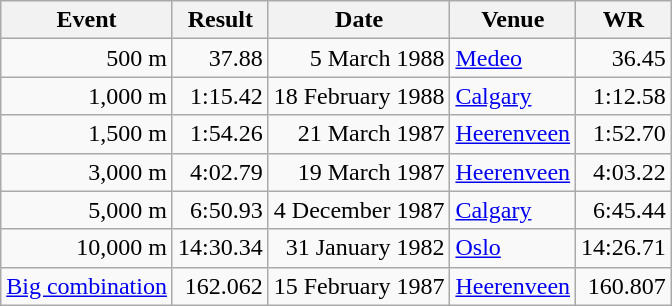<table class="wikitable">
<tr>
<th>Event</th>
<th>Result</th>
<th>Date</th>
<th>Venue</th>
<th>WR</th>
</tr>
<tr align="right">
<td>500 m</td>
<td>37.88</td>
<td>5 March 1988</td>
<td align="left"><a href='#'>Medeo</a></td>
<td>36.45</td>
</tr>
<tr align="right">
<td>1,000 m</td>
<td>1:15.42</td>
<td>18 February 1988</td>
<td align="left"><a href='#'>Calgary</a></td>
<td>1:12.58</td>
</tr>
<tr align="right">
<td>1,500 m</td>
<td>1:54.26</td>
<td>21 March 1987</td>
<td align="left"><a href='#'>Heerenveen</a></td>
<td>1:52.70</td>
</tr>
<tr align="right">
<td>3,000 m</td>
<td>4:02.79</td>
<td>19 March 1987</td>
<td align="left"><a href='#'>Heerenveen</a></td>
<td>4:03.22</td>
</tr>
<tr align="right">
<td>5,000 m</td>
<td>6:50.93</td>
<td>4 December 1987</td>
<td align="left"><a href='#'>Calgary</a></td>
<td>6:45.44</td>
</tr>
<tr align="right">
<td>10,000 m</td>
<td>14:30.34</td>
<td>31 January 1982</td>
<td align="left"><a href='#'>Oslo</a></td>
<td>14:26.71</td>
</tr>
<tr align="right">
<td><a href='#'>Big combination</a></td>
<td>162.062</td>
<td>15 February 1987</td>
<td align="left"><a href='#'>Heerenveen</a></td>
<td>160.807</td>
</tr>
</table>
